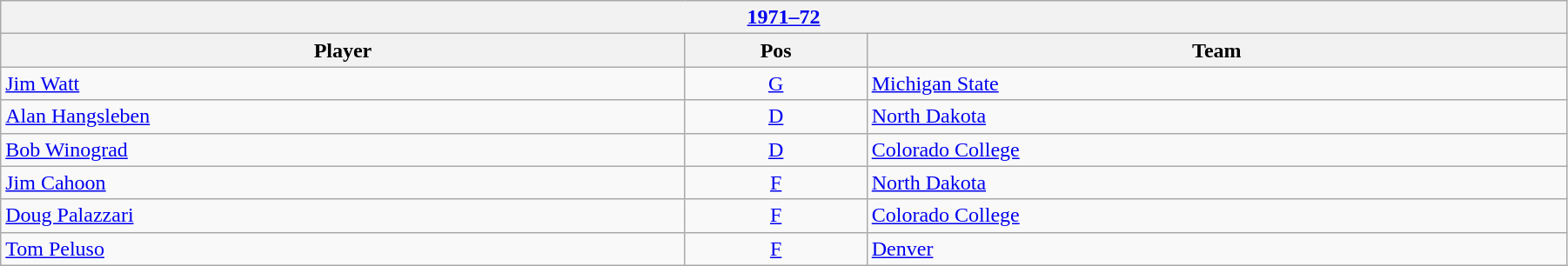<table class="wikitable" width=95%>
<tr>
<th colspan=3><a href='#'>1971–72</a></th>
</tr>
<tr>
<th>Player</th>
<th>Pos</th>
<th>Team</th>
</tr>
<tr>
<td><a href='#'>Jim Watt</a></td>
<td align=center><a href='#'>G</a></td>
<td><a href='#'>Michigan State</a></td>
</tr>
<tr>
<td><a href='#'>Alan Hangsleben</a></td>
<td align=center><a href='#'>D</a></td>
<td><a href='#'>North Dakota</a></td>
</tr>
<tr>
<td><a href='#'>Bob Winograd</a></td>
<td align=center><a href='#'>D</a></td>
<td><a href='#'>Colorado College</a></td>
</tr>
<tr>
<td><a href='#'>Jim Cahoon</a></td>
<td align=center><a href='#'>F</a></td>
<td><a href='#'>North Dakota</a></td>
</tr>
<tr>
<td><a href='#'>Doug Palazzari</a></td>
<td align=center><a href='#'>F</a></td>
<td><a href='#'>Colorado College</a></td>
</tr>
<tr>
<td><a href='#'>Tom Peluso</a></td>
<td align=center><a href='#'>F</a></td>
<td><a href='#'>Denver</a></td>
</tr>
</table>
